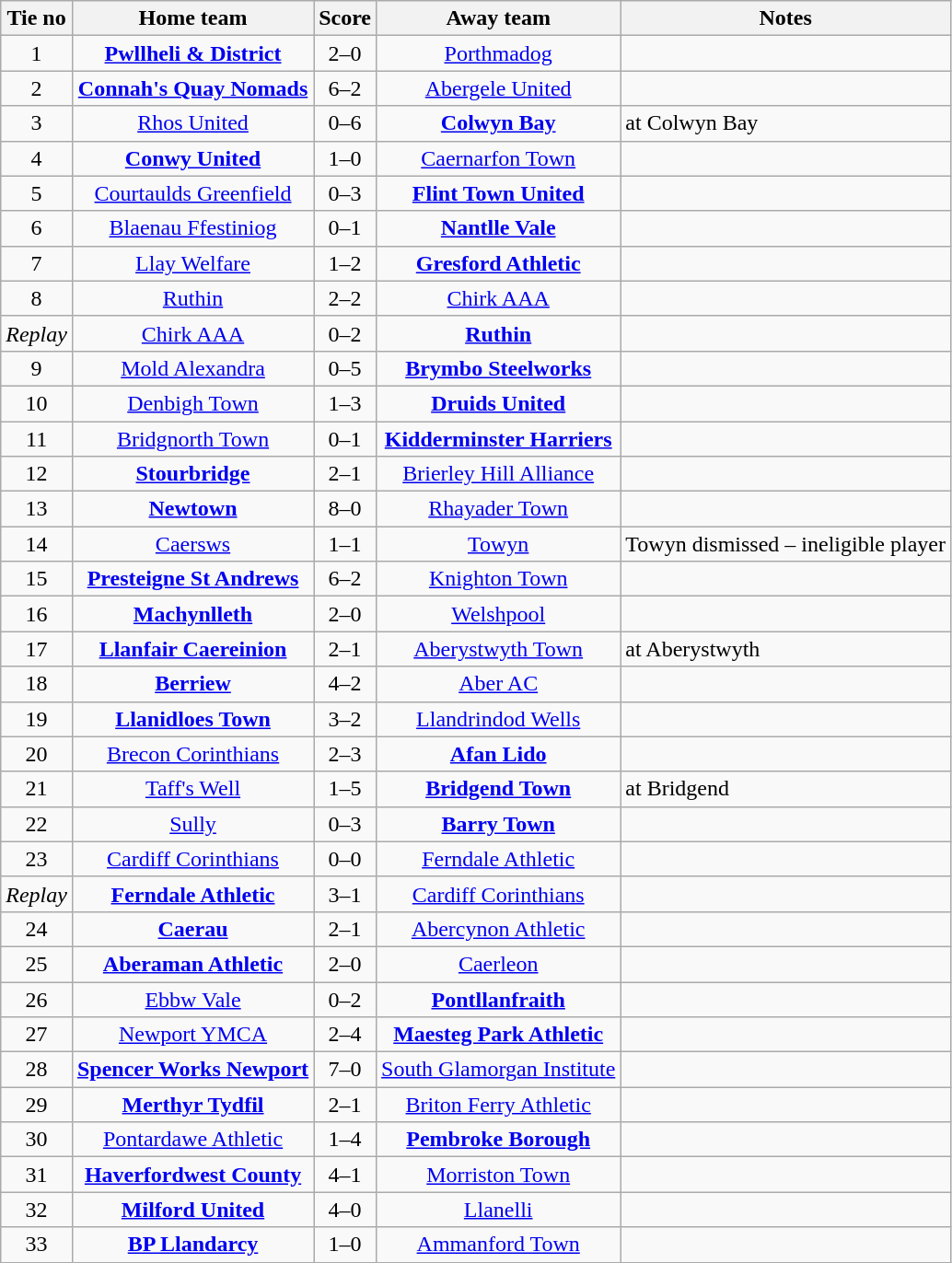<table class="wikitable" style="text-align: center">
<tr>
<th>Tie no</th>
<th>Home team</th>
<th>Score</th>
<th>Away team</th>
<th>Notes</th>
</tr>
<tr>
<td>1</td>
<td><strong><a href='#'>Pwllheli & District</a></strong></td>
<td>2–0</td>
<td><a href='#'>Porthmadog</a></td>
<td></td>
</tr>
<tr>
<td>2</td>
<td><strong><a href='#'>Connah's Quay Nomads</a></strong></td>
<td>6–2</td>
<td><a href='#'>Abergele United</a></td>
<td></td>
</tr>
<tr>
<td>3</td>
<td><a href='#'>Rhos United</a></td>
<td>0–6</td>
<td><strong><a href='#'>Colwyn Bay</a></strong></td>
<td align="left">at Colwyn Bay</td>
</tr>
<tr>
<td>4</td>
<td><strong><a href='#'>Conwy United</a></strong></td>
<td>1–0</td>
<td><a href='#'>Caernarfon Town</a></td>
<td></td>
</tr>
<tr>
<td>5</td>
<td><a href='#'>Courtaulds Greenfield</a></td>
<td>0–3</td>
<td><strong><a href='#'>Flint Town United</a></strong></td>
<td></td>
</tr>
<tr>
<td>6</td>
<td><a href='#'>Blaenau Ffestiniog</a></td>
<td>0–1</td>
<td><strong><a href='#'>Nantlle Vale</a></strong></td>
<td></td>
</tr>
<tr>
<td>7</td>
<td><a href='#'>Llay Welfare</a></td>
<td>1–2</td>
<td><strong><a href='#'>Gresford Athletic</a></strong></td>
<td></td>
</tr>
<tr>
<td>8</td>
<td><a href='#'>Ruthin</a></td>
<td>2–2</td>
<td><a href='#'>Chirk AAA</a></td>
<td></td>
</tr>
<tr>
<td><em>Replay</em></td>
<td><a href='#'>Chirk AAA</a></td>
<td>0–2</td>
<td><strong><a href='#'>Ruthin</a></strong></td>
<td></td>
</tr>
<tr>
<td>9</td>
<td><a href='#'>Mold Alexandra</a></td>
<td>0–5</td>
<td><strong><a href='#'>Brymbo Steelworks</a></strong></td>
<td></td>
</tr>
<tr>
<td>10</td>
<td><a href='#'>Denbigh Town</a></td>
<td>1–3</td>
<td><strong><a href='#'>Druids United</a></strong></td>
<td></td>
</tr>
<tr>
<td>11</td>
<td><a href='#'>Bridgnorth Town</a></td>
<td>0–1</td>
<td><strong><a href='#'>Kidderminster Harriers</a></strong></td>
<td></td>
</tr>
<tr>
<td>12</td>
<td><strong><a href='#'>Stourbridge</a></strong></td>
<td>2–1</td>
<td><a href='#'>Brierley Hill Alliance</a></td>
<td></td>
</tr>
<tr>
<td>13</td>
<td><strong><a href='#'>Newtown</a></strong></td>
<td>8–0</td>
<td><a href='#'>Rhayader Town</a></td>
<td></td>
</tr>
<tr>
<td>14</td>
<td><a href='#'>Caersws</a></td>
<td>1–1</td>
<td><a href='#'>Towyn</a></td>
<td align="left">Towyn dismissed – ineligible player</td>
</tr>
<tr>
<td>15</td>
<td><strong><a href='#'>Presteigne St Andrews</a></strong></td>
<td>6–2</td>
<td><a href='#'>Knighton Town</a></td>
<td></td>
</tr>
<tr>
<td>16</td>
<td><strong><a href='#'>Machynlleth</a></strong></td>
<td>2–0</td>
<td><a href='#'>Welshpool</a></td>
<td></td>
</tr>
<tr>
<td>17</td>
<td><strong><a href='#'>Llanfair Caereinion</a></strong></td>
<td>2–1</td>
<td><a href='#'>Aberystwyth Town</a></td>
<td align="left">at Aberystwyth</td>
</tr>
<tr>
<td>18</td>
<td><strong><a href='#'>Berriew</a></strong></td>
<td>4–2</td>
<td><a href='#'>Aber AC</a></td>
<td></td>
</tr>
<tr>
<td>19</td>
<td><strong><a href='#'>Llanidloes Town</a></strong></td>
<td>3–2</td>
<td><a href='#'>Llandrindod Wells</a></td>
<td></td>
</tr>
<tr>
<td>20</td>
<td><a href='#'>Brecon Corinthians</a></td>
<td>2–3</td>
<td><strong><a href='#'>Afan Lido</a></strong></td>
<td></td>
</tr>
<tr>
<td>21</td>
<td><a href='#'>Taff's Well</a></td>
<td>1–5</td>
<td><strong><a href='#'>Bridgend Town</a></strong></td>
<td align="left">at Bridgend</td>
</tr>
<tr>
<td>22</td>
<td><a href='#'>Sully</a></td>
<td>0–3</td>
<td><strong><a href='#'>Barry Town</a></strong></td>
<td></td>
</tr>
<tr>
<td>23</td>
<td><a href='#'>Cardiff Corinthians</a></td>
<td>0–0</td>
<td><a href='#'>Ferndale Athletic</a></td>
<td></td>
</tr>
<tr>
<td><em>Replay</em></td>
<td><strong><a href='#'>Ferndale Athletic</a></strong></td>
<td>3–1</td>
<td><a href='#'>Cardiff Corinthians</a></td>
<td></td>
</tr>
<tr>
<td>24</td>
<td><strong><a href='#'>Caerau</a></strong></td>
<td>2–1</td>
<td><a href='#'>Abercynon Athletic</a></td>
<td></td>
</tr>
<tr>
<td>25</td>
<td><strong><a href='#'>Aberaman Athletic</a></strong></td>
<td>2–0</td>
<td><a href='#'>Caerleon</a></td>
<td></td>
</tr>
<tr>
<td>26</td>
<td><a href='#'>Ebbw Vale</a></td>
<td>0–2</td>
<td><strong><a href='#'>Pontllanfraith</a></strong></td>
<td></td>
</tr>
<tr>
<td>27</td>
<td><a href='#'>Newport YMCA</a></td>
<td>2–4</td>
<td><strong><a href='#'>Maesteg Park Athletic</a></strong></td>
<td></td>
</tr>
<tr>
<td>28</td>
<td><strong><a href='#'>Spencer Works Newport</a></strong></td>
<td>7–0</td>
<td><a href='#'>South Glamorgan Institute</a></td>
<td></td>
</tr>
<tr>
<td>29</td>
<td><strong><a href='#'>Merthyr Tydfil</a></strong></td>
<td>2–1</td>
<td><a href='#'>Briton Ferry Athletic</a></td>
<td></td>
</tr>
<tr>
<td>30</td>
<td><a href='#'>Pontardawe Athletic</a></td>
<td>1–4</td>
<td><strong><a href='#'>Pembroke Borough</a></strong></td>
<td></td>
</tr>
<tr>
<td>31</td>
<td><strong><a href='#'>Haverfordwest County</a></strong></td>
<td>4–1</td>
<td><a href='#'>Morriston Town</a></td>
<td></td>
</tr>
<tr>
<td>32</td>
<td><strong><a href='#'>Milford United</a></strong></td>
<td>4–0</td>
<td><a href='#'>Llanelli</a></td>
<td></td>
</tr>
<tr>
<td>33</td>
<td><strong><a href='#'>BP Llandarcy</a></strong></td>
<td>1–0</td>
<td><a href='#'>Ammanford Town</a></td>
<td></td>
</tr>
</table>
